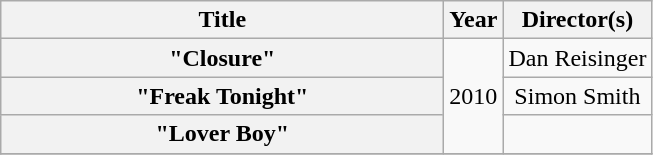<table class="wikitable plainrowheaders" style="text-align:center;" border="1">
<tr>
<th scope="col" style="width:18em;">Title</th>
<th scope="col">Year</th>
<th scope="col">Director(s)</th>
</tr>
<tr>
<th scope="row">"Closure"</th>
<td rowspan="3">2010</td>
<td>Dan Reisinger</td>
</tr>
<tr>
<th scope="row">"Freak Tonight"</th>
<td>Simon Smith</td>
</tr>
<tr>
<th scope="row">"Lover Boy"</th>
<td></td>
</tr>
<tr>
</tr>
</table>
